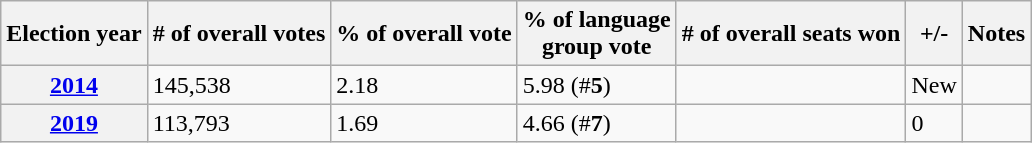<table class=wikitable>
<tr>
<th>Election year</th>
<th># of overall votes</th>
<th>% of overall vote</th>
<th>% of language<br>group vote</th>
<th># of overall seats won</th>
<th>+/-</th>
<th>Notes</th>
</tr>
<tr>
<th><a href='#'>2014</a></th>
<td>145,538</td>
<td>2.18</td>
<td>5.98 (#<strong>5</strong>)</td>
<td></td>
<td>New</td>
<td></td>
</tr>
<tr>
<th><a href='#'>2019</a></th>
<td>113,793</td>
<td>1.69</td>
<td>4.66 (#<strong>7</strong>)</td>
<td></td>
<td> 0</td>
<td></td>
</tr>
</table>
